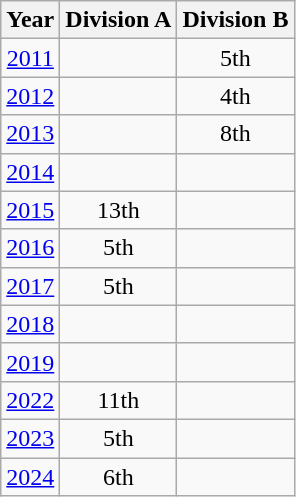<table class="wikitable" style="text-align:center">
<tr>
<th>Year</th>
<th>Division A</th>
<th>Division B</th>
</tr>
<tr>
<td><a href='#'>2011</a></td>
<td></td>
<td>5th</td>
</tr>
<tr>
<td><a href='#'>2012</a></td>
<td></td>
<td>4th</td>
</tr>
<tr>
<td><a href='#'>2013</a></td>
<td></td>
<td>8th</td>
</tr>
<tr>
<td><a href='#'>2014</a></td>
<td></td>
<td></td>
</tr>
<tr>
<td><a href='#'>2015</a></td>
<td>13th</td>
<td></td>
</tr>
<tr>
<td><a href='#'>2016</a></td>
<td>5th</td>
<td></td>
</tr>
<tr>
<td><a href='#'>2017</a></td>
<td>5th</td>
<td></td>
</tr>
<tr>
<td><a href='#'>2018</a></td>
<td></td>
<td></td>
</tr>
<tr>
<td><a href='#'>2019</a></td>
<td></td>
<td></td>
</tr>
<tr>
<td><a href='#'>2022</a></td>
<td>11th</td>
<td></td>
</tr>
<tr>
<td><a href='#'>2023</a></td>
<td>5th</td>
<td></td>
</tr>
<tr>
<td><a href='#'>2024</a></td>
<td>6th</td>
<td></td>
</tr>
</table>
